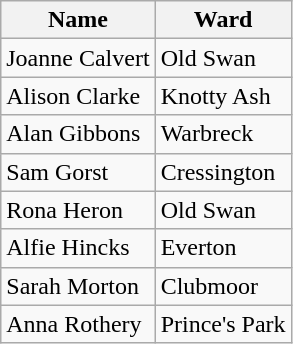<table class="wikitable">
<tr>
<th>Name</th>
<th>Ward</th>
</tr>
<tr>
<td>Joanne Calvert</td>
<td>Old Swan</td>
</tr>
<tr>
<td>Alison Clarke</td>
<td>Knotty Ash</td>
</tr>
<tr>
<td>Alan Gibbons</td>
<td>Warbreck</td>
</tr>
<tr>
<td>Sam Gorst</td>
<td>Cressington</td>
</tr>
<tr>
<td>Rona Heron</td>
<td>Old Swan</td>
</tr>
<tr>
<td>Alfie Hincks</td>
<td>Everton</td>
</tr>
<tr>
<td>Sarah Morton</td>
<td>Clubmoor</td>
</tr>
<tr>
<td>Anna Rothery</td>
<td>Prince's Park</td>
</tr>
</table>
